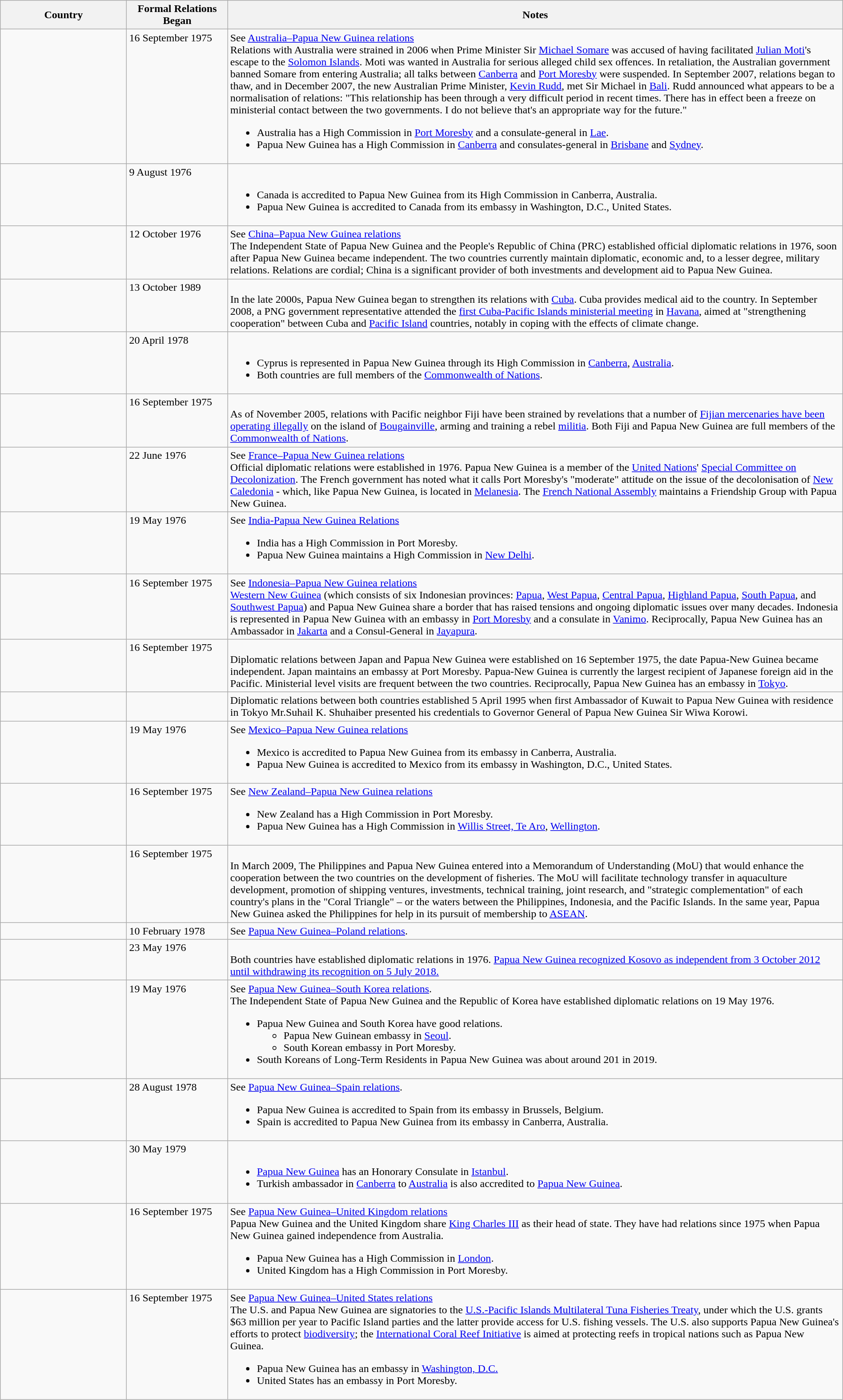<table class="wikitable sortable" style="width:100%; margin:auto;">
<tr>
<th style="width:15%;">Country</th>
<th style="width:12%;">Formal Relations Began</th>
<th>Notes</th>
</tr>
<tr valign="top">
<td></td>
<td>16 September 1975</td>
<td>See <a href='#'>Australia–Papua New Guinea relations</a><br>Relations with Australia were strained in 2006 when Prime Minister Sir <a href='#'>Michael Somare</a> was accused of having facilitated <a href='#'>Julian Moti</a>'s escape to the <a href='#'>Solomon Islands</a>. Moti was wanted in Australia for serious alleged child sex offences. In retaliation, the Australian government banned Somare from entering Australia; all talks between <a href='#'>Canberra</a> and <a href='#'>Port Moresby</a> were suspended. In September 2007, relations began to thaw, and in December 2007, the new Australian Prime Minister, <a href='#'>Kevin Rudd</a>, met Sir Michael in <a href='#'>Bali</a>. Rudd announced what appears to be a normalisation of relations: "This relationship has been through a very difficult period in recent times. There has in effect been a freeze on ministerial contact between the two governments. I do not believe that's an appropriate way for the future."<ul><li>Australia has a High Commission in <a href='#'>Port Moresby</a> and a consulate-general in <a href='#'>Lae</a>.</li><li>Papua New Guinea has a High Commission in <a href='#'>Canberra</a> and consulates-general in <a href='#'>Brisbane</a> and <a href='#'>Sydney</a>.</li></ul></td>
</tr>
<tr valign="top">
<td></td>
<td>9 August 1976</td>
<td><br><ul><li>Canada is accredited to Papua New Guinea from its High Commission in Canberra, Australia.</li><li>Papua New Guinea is accredited to Canada from its embassy in Washington, D.C., United States.</li></ul></td>
</tr>
<tr valign="top">
<td></td>
<td>12 October 1976</td>
<td>See <a href='#'>China–Papua New Guinea relations</a><br>The Independent State of Papua New Guinea and the People's Republic of China (PRC) established official diplomatic relations in 1976, soon after Papua New Guinea became independent. The two countries currently maintain diplomatic, economic and, to a lesser degree, military relations. Relations are cordial; China is a significant provider of both investments and development aid to Papua New Guinea.</td>
</tr>
<tr valign="top">
<td></td>
<td>13 October 1989</td>
<td><br>In the late 2000s, Papua New Guinea began to strengthen its relations with <a href='#'>Cuba</a>. Cuba provides medical aid to the country. In September 2008, a PNG government representative attended the <a href='#'>first Cuba-Pacific Islands ministerial meeting</a> in <a href='#'>Havana</a>, aimed at "strengthening cooperation" between Cuba and <a href='#'>Pacific Island</a> countries, notably in coping with the effects of climate change.</td>
</tr>
<tr valign="top">
<td></td>
<td>20 April 1978</td>
<td><br><ul><li>Cyprus is represented in Papua New Guinea through its High Commission in <a href='#'>Canberra</a>, <a href='#'>Australia</a>.</li><li>Both countries are full members of the <a href='#'>Commonwealth of Nations</a>.</li></ul></td>
</tr>
<tr valign="top">
<td></td>
<td>16 September 1975</td>
<td><br>As of November 2005, relations with Pacific neighbor Fiji have been strained by revelations that a number of <a href='#'>Fijian mercenaries have been operating illegally</a> on the island of <a href='#'>Bougainville</a>, arming and training a rebel <a href='#'>militia</a>. Both Fiji and Papua New Guinea are full members of the <a href='#'>Commonwealth of Nations</a>.</td>
</tr>
<tr valign="top">
<td></td>
<td>22 June 1976</td>
<td>See <a href='#'>France–Papua New Guinea relations</a><br>Official diplomatic relations were established in 1976. Papua New Guinea is a member of the <a href='#'>United Nations</a>' <a href='#'>Special Committee on Decolonization</a>. The French government has noted what it calls Port Moresby's "moderate" attitude on the issue of the decolonisation of <a href='#'>New Caledonia</a> - which, like Papua New Guinea, is located in <a href='#'>Melanesia</a>. The <a href='#'>French National Assembly</a> maintains a Friendship Group with Papua New Guinea.</td>
</tr>
<tr valign="top">
<td></td>
<td>19 May 1976</td>
<td>See <a href='#'>India-Papua New Guinea Relations</a><br><ul><li>India has a High Commission in Port Moresby.</li><li>Papua New Guinea maintains a High Commission in <a href='#'>New Delhi</a>.</li></ul></td>
</tr>
<tr valign="top">
<td></td>
<td>16 September 1975</td>
<td>See <a href='#'>Indonesia–Papua New Guinea relations</a><br><a href='#'>Western New Guinea</a> (which consists of six Indonesian provinces: <a href='#'>Papua</a>, <a href='#'>West Papua</a>, <a href='#'>Central Papua</a>, <a href='#'>Highland Papua</a>, <a href='#'>South Papua</a>, and <a href='#'>Southwest Papua</a>) and Papua New Guinea share a  border that has raised tensions and ongoing diplomatic issues over many decades. Indonesia is represented in Papua New Guinea with an embassy in <a href='#'>Port Moresby</a> and a consulate in <a href='#'>Vanimo</a>. Reciprocally, Papua New Guinea has an Ambassador in <a href='#'>Jakarta</a> and a Consul-General in <a href='#'>Jayapura</a>.</td>
</tr>
<tr valign="top">
<td></td>
<td>16 September 1975</td>
<td><br>Diplomatic relations between Japan and Papua New Guinea were established on 16 September 1975, the date Papua-New Guinea became independent. Japan maintains an embassy at Port Moresby. Papua-New Guinea is currently the largest recipient of Japanese foreign aid in the Pacific. Ministerial level visits are frequent between the two countries. Reciprocally, Papua New Guinea has an embassy in <a href='#'>Tokyo</a>.</td>
</tr>
<tr valign="top">
<td></td>
<td></td>
<td>Diplomatic relations between both countries established 5 April 1995 when first Ambassador of Kuwait to Papua New Guinea with residence in Tokyo Mr.Suhail K. Shuhaiber presented his credentials to Governor General of Papua New Guinea Sir Wiwa Korowi.</td>
</tr>
<tr valign="top">
<td></td>
<td>19 May 1976</td>
<td>See <a href='#'>Mexico–Papua New Guinea relations</a><br><ul><li>Mexico is accredited to Papua New Guinea from its embassy in Canberra, Australia.</li><li>Papua New Guinea is accredited to Mexico from its embassy in Washington, D.C., United States.</li></ul></td>
</tr>
<tr valign="top">
<td></td>
<td>16 September 1975</td>
<td>See <a href='#'>New Zealand–Papua New Guinea relations</a><br><ul><li>New Zealand has a High Commission in Port Moresby.</li><li>Papua New Guinea has a High Commission in <a href='#'>Willis Street, Te Aro</a>, <a href='#'>Wellington</a>.</li></ul></td>
</tr>
<tr valign="top">
<td></td>
<td>16 September 1975</td>
<td><br>In March 2009, The Philippines and Papua New Guinea entered into a Memorandum of Understanding (MoU) that would enhance the cooperation between the two countries on the development of fisheries. The MoU will facilitate technology transfer in aquaculture development, promotion of shipping ventures, investments, technical training, joint research, and "strategic complementation" of each country's plans in the "Coral Triangle" – or the waters between the Philippines, Indonesia, and the Pacific Islands. In the same year, Papua New Guinea asked the Philippines for help in its pursuit of membership to <a href='#'>ASEAN</a>.</td>
</tr>
<tr valign="top">
<td></td>
<td>10 February 1978</td>
<td>See <a href='#'>Papua New Guinea–Poland relations</a>.</td>
</tr>
<tr valign="top">
<td></td>
<td>23 May 1976</td>
<td><br>Both countries have established diplomatic relations in 1976. <a href='#'>Papua New Guinea recognized Kosovo as independent from 3 October 2012 until withdrawing its recognition on 5 July 2018.</a></td>
</tr>
<tr valign="top">
<td></td>
<td>19 May 1976</td>
<td>See <a href='#'>Papua New Guinea–South Korea relations</a>.<br>The Independent State of Papua New Guinea and the Republic of Korea have established diplomatic relations on 19 May 1976.<ul><li>Papua New Guinea and South Korea have good relations.<ul><li>Papua New Guinean embassy in <a href='#'>Seoul</a>.</li><li>South Korean embassy in Port Moresby.</li></ul></li><li>South Koreans of Long-Term Residents in Papua New Guinea was about around 201 in 2019.</li></ul></td>
</tr>
<tr valign="top">
<td></td>
<td>28 August 1978</td>
<td>See <a href='#'>Papua New Guinea–Spain relations</a>.<br><ul><li>Papua New Guinea is accredited to Spain from its embassy in Brussels, Belgium.</li><li>Spain is accredited to Papua New Guinea from its embassy in Canberra, Australia.</li></ul></td>
</tr>
<tr valign="top">
<td></td>
<td>30 May 1979</td>
<td><br><ul><li><a href='#'>Papua New Guinea</a> has an Honorary Consulate in <a href='#'>Istanbul</a>.</li><li>Turkish ambassador in <a href='#'>Canberra</a> to <a href='#'>Australia</a> is also accredited to <a href='#'>Papua New Guinea</a>.</li></ul></td>
</tr>
<tr valign="top">
<td></td>
<td>16 September 1975</td>
<td>See <a href='#'>Papua New Guinea–United Kingdom relations</a><br>Papua New Guinea and the United Kingdom share <a href='#'>King Charles III</a> as their head of state. They have had relations since 1975 when Papua New Guinea gained independence from Australia.<ul><li>Papua New Guinea has a High Commission in <a href='#'>London</a>.</li><li>United Kingdom has a High Commission in Port Moresby.</li></ul></td>
</tr>
<tr valign="top">
<td></td>
<td>16 September 1975</td>
<td>See <a href='#'>Papua New Guinea–United States relations</a><br>The U.S. and Papua New Guinea are signatories to the <a href='#'>U.S.-Pacific Islands Multilateral Tuna Fisheries Treaty</a>, under which the U.S. grants $63 million per year to Pacific Island parties and the latter provide access for U.S. fishing vessels.  The U.S. also supports Papua New Guinea's efforts to protect <a href='#'>biodiversity</a>; the <a href='#'>International Coral Reef Initiative</a> is aimed at protecting reefs in tropical nations such as Papua New Guinea.<ul><li>Papua New Guinea has an embassy in <a href='#'>Washington, D.C.</a></li><li>United States has an embassy in Port Moresby.</li></ul></td>
</tr>
</table>
